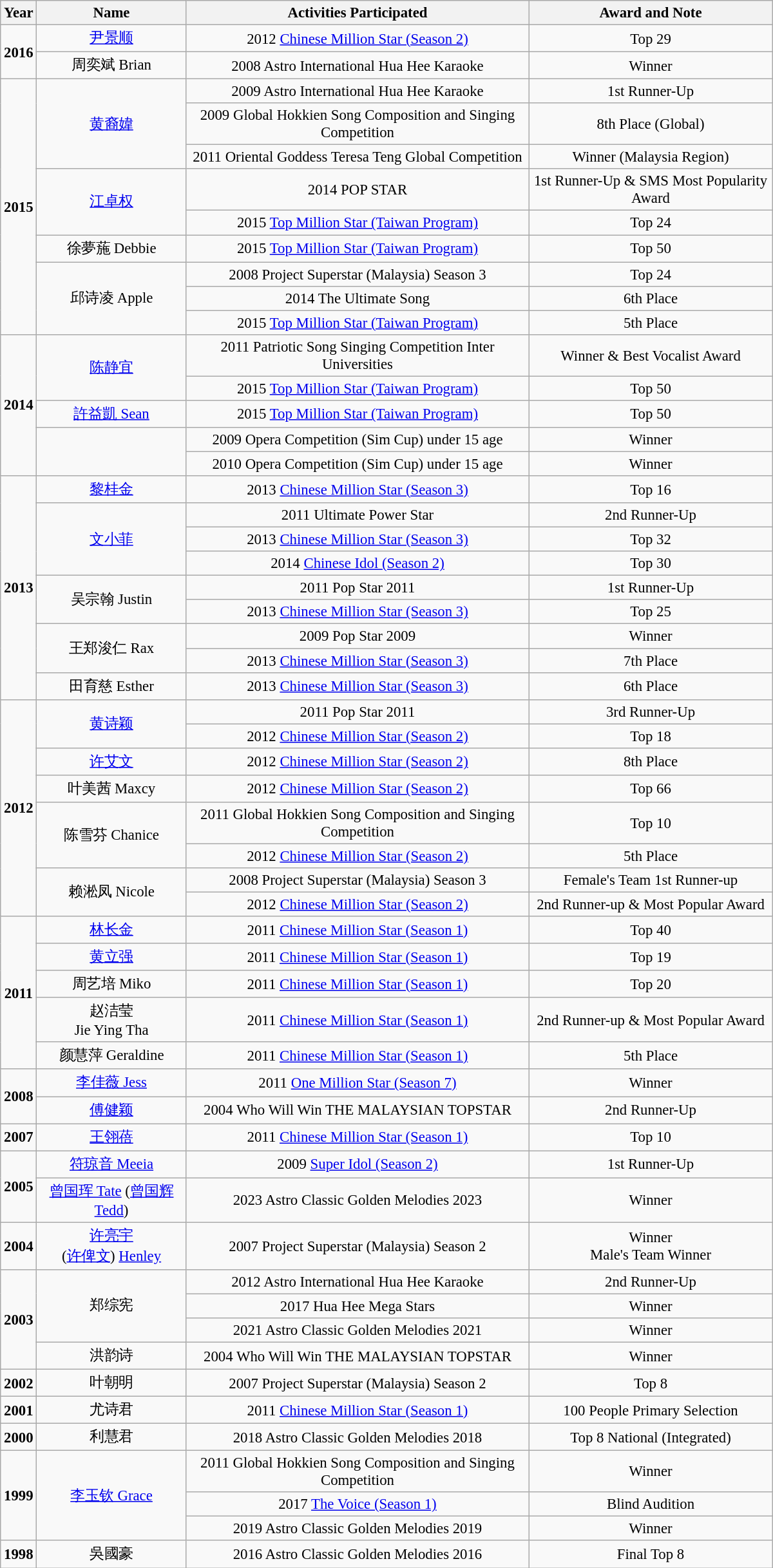<table class="wikitable sortable" width="800px" style="font-size: 95%; text-align: center;">
<tr>
<th align="up">Year</th>
<th align="up">Name</th>
<th>Activities Participated</th>
<th align="left">Award and Note</th>
</tr>
<tr>
<td rowspan="2"><strong>2016</strong></td>
<td><a href='#'>尹景顺</a></td>
<td>2012 <a href='#'>Chinese Million Star (Season 2)</a></td>
<td>Top 29</td>
</tr>
<tr>
<td>周奕斌 Brian</td>
<td>2008 Astro International Hua Hee Karaoke</td>
<td>Winner</td>
</tr>
<tr>
<td rowspan="9"><strong>2015</strong></td>
<td rowspan="3"><a href='#'>黄裔媁</a></td>
<td>2009 Astro International Hua Hee Karaoke</td>
<td>1st Runner-Up</td>
</tr>
<tr>
<td>2009 Global Hokkien Song Composition and Singing Competition</td>
<td>8th Place (Global)</td>
</tr>
<tr>
<td>2011 Oriental Goddess Teresa Teng Global Competition</td>
<td>Winner (Malaysia Region)</td>
</tr>
<tr>
<td rowspan="2"><a href='#'>江卓权</a></td>
<td>2014 POP STAR</td>
<td>1st Runner-Up & SMS Most Popularity Award</td>
</tr>
<tr>
<td>2015 <a href='#'>Top Million Star (Taiwan Program)</a></td>
<td>Top 24</td>
</tr>
<tr>
<td>徐夢葹 Debbie</td>
<td>2015 <a href='#'>Top Million Star (Taiwan Program)</a></td>
<td>Top 50</td>
</tr>
<tr>
<td rowspan="3">邱诗凌 Apple</td>
<td>2008 Project Superstar (Malaysia) Season 3</td>
<td>Top 24</td>
</tr>
<tr>
<td>2014 The Ultimate Song</td>
<td>6th Place</td>
</tr>
<tr>
<td>2015 <a href='#'>Top Million Star (Taiwan Program)</a></td>
<td>5th Place</td>
</tr>
<tr>
<td rowspan="5"><strong>2014</strong></td>
<td rowspan="2"><a href='#'>陈静宜</a></td>
<td>2011 Patriotic Song Singing Competition Inter Universities</td>
<td>Winner & Best Vocalist Award</td>
</tr>
<tr>
<td>2015 <a href='#'>Top Million Star (Taiwan Program)</a></td>
<td>Top 50</td>
</tr>
<tr>
<td><a href='#'>許益凱 Sean</a></td>
<td>2015 <a href='#'>Top Million Star (Taiwan Program)</a></td>
<td>Top 50</td>
</tr>
<tr>
<td rowspan="2"></td>
<td>2009 Opera Competition (Sim Cup) under 15 age</td>
<td>Winner</td>
</tr>
<tr>
<td>2010 Opera Competition (Sim Cup) under 15 age</td>
<td>Winner</td>
</tr>
<tr>
<td rowspan="9"><strong>2013</strong></td>
<td><a href='#'>黎桂金</a></td>
<td>2013 <a href='#'>Chinese Million Star (Season 3)</a></td>
<td>Top 16</td>
</tr>
<tr>
<td rowspan="3"><a href='#'>文小菲</a></td>
<td>2011 Ultimate Power Star</td>
<td>2nd Runner-Up</td>
</tr>
<tr>
<td>2013 <a href='#'>Chinese Million Star (Season 3)</a></td>
<td>Top 32</td>
</tr>
<tr>
<td>2014 <a href='#'>Chinese Idol (Season 2)</a></td>
<td>Top 30</td>
</tr>
<tr>
<td rowspan="2">吴宗翰 Justin</td>
<td>2011 Pop Star 2011</td>
<td>1st Runner-Up</td>
</tr>
<tr>
<td>2013 <a href='#'>Chinese Million Star (Season 3)</a></td>
<td>Top 25</td>
</tr>
<tr>
<td rowspan="2">王郑浚仁 Rax</td>
<td>2009 Pop Star 2009</td>
<td>Winner</td>
</tr>
<tr>
<td>2013 <a href='#'>Chinese Million Star (Season 3)</a></td>
<td>7th Place</td>
</tr>
<tr>
<td>田育慈 Esther</td>
<td>2013 <a href='#'>Chinese Million Star (Season 3)</a></td>
<td>6th Place</td>
</tr>
<tr>
<td rowspan="8"><strong>2012</strong></td>
<td rowspan="2"><a href='#'>黄诗颖</a></td>
<td>2011 Pop Star 2011</td>
<td>3rd Runner-Up</td>
</tr>
<tr>
<td>2012 <a href='#'>Chinese Million Star (Season 2)</a></td>
<td>Top 18</td>
</tr>
<tr>
<td><a href='#'>许艾文</a></td>
<td>2012 <a href='#'>Chinese Million Star (Season 2)</a></td>
<td>8th Place</td>
</tr>
<tr>
<td>叶美茜 Maxcy</td>
<td>2012 <a href='#'>Chinese Million Star (Season 2)</a></td>
<td>Top 66</td>
</tr>
<tr>
<td rowspan="2">陈雪芬 Chanice</td>
<td>2011 Global Hokkien Song Composition and Singing Competition</td>
<td>Top 10</td>
</tr>
<tr>
<td>2012 <a href='#'>Chinese Million Star (Season 2)</a></td>
<td>5th Place</td>
</tr>
<tr>
<td rowspan="2">赖淞凤 Nicole</td>
<td>2008 Project Superstar (Malaysia) Season 3</td>
<td>Female's Team 1st Runner-up</td>
</tr>
<tr>
<td>2012 <a href='#'>Chinese Million Star (Season 2)</a></td>
<td>2nd Runner-up & Most Popular Award</td>
</tr>
<tr>
<td rowspan="5"><strong>2011</strong></td>
<td><a href='#'>林长金</a></td>
<td>2011 <a href='#'>Chinese Million Star (Season 1)</a></td>
<td>Top 40</td>
</tr>
<tr>
<td><a href='#'>黄立强</a></td>
<td>2011 <a href='#'>Chinese Million Star (Season 1)</a></td>
<td>Top 19</td>
</tr>
<tr>
<td>周艺培 Miko</td>
<td>2011 <a href='#'>Chinese Million Star (Season 1)</a></td>
<td>Top 20</td>
</tr>
<tr>
<td>赵洁莹<br>Jie Ying Tha</td>
<td>2011 <a href='#'>Chinese Million Star (Season 1)</a></td>
<td>2nd Runner-up & Most Popular Award</td>
</tr>
<tr>
<td>颜慧萍 Geraldine</td>
<td>2011 <a href='#'>Chinese Million Star (Season 1)</a></td>
<td>5th Place</td>
</tr>
<tr>
<td rowspan="2"><strong>2008</strong></td>
<td><a href='#'>李佳薇 Jess</a></td>
<td>2011 <a href='#'>One Million Star (Season 7)</a></td>
<td>Winner</td>
</tr>
<tr>
<td><a href='#'>傅健颖</a></td>
<td>2004 Who Will Win THE MALAYSIAN TOPSTAR</td>
<td>2nd Runner-Up</td>
</tr>
<tr>
<td><strong>2007</strong></td>
<td><a href='#'>王翎蓓</a></td>
<td>2011 <a href='#'>Chinese Million Star (Season 1)</a></td>
<td>Top 10</td>
</tr>
<tr>
<td rowspan="2"><strong>2005</strong></td>
<td><a href='#'>符琼音 Meeia</a></td>
<td>2009 <a href='#'>Super Idol (Season 2)</a></td>
<td>1st Runner-Up</td>
</tr>
<tr>
<td><a href='#'>曾国珲 Tate</a> (<a href='#'>曾国辉</a> <a href='#'>Tedd</a>)</td>
<td>2023 Astro Classic Golden Melodies 2023</td>
<td>Winner</td>
</tr>
<tr>
<td><strong>2004</strong></td>
<td><a href='#'>许亮宇</a><br>(<a href='#'>许俾文</a>) <a href='#'>Henley</a></td>
<td>2007 Project Superstar (Malaysia) Season 2</td>
<td>Winner<br>Male's Team Winner</td>
</tr>
<tr>
<td rowspan="4"><strong>2003</strong></td>
<td rowspan="3">郑综宪</td>
<td>2012 Astro International Hua Hee Karaoke</td>
<td>2nd Runner-Up</td>
</tr>
<tr>
<td>2017 Hua Hee Mega Stars</td>
<td>Winner</td>
</tr>
<tr>
<td>2021 Astro Classic Golden Melodies 2021</td>
<td>Winner</td>
</tr>
<tr>
<td>洪韵诗</td>
<td>2004 Who Will Win THE MALAYSIAN TOPSTAR</td>
<td>Winner</td>
</tr>
<tr>
<td><strong>2002</strong></td>
<td>叶朝明</td>
<td>2007 Project Superstar (Malaysia) Season 2</td>
<td>Top 8</td>
</tr>
<tr>
<td><strong>2001</strong></td>
<td>尤诗君</td>
<td>2011 <a href='#'>Chinese Million Star (Season 1)</a></td>
<td>100 People Primary Selection</td>
</tr>
<tr>
<td><strong>2000</strong></td>
<td>利慧君</td>
<td>2018 Astro Classic Golden Melodies 2018</td>
<td>Top 8 National (Integrated)</td>
</tr>
<tr>
<td rowspan="3"><strong>1999</strong></td>
<td rowspan="3"><a href='#'>李玉钦 Grace</a></td>
<td>2011 Global Hokkien Song Composition and Singing Competition</td>
<td>Winner</td>
</tr>
<tr>
<td>2017 <a href='#'>The Voice (Season 1)</a></td>
<td>Blind Audition</td>
</tr>
<tr>
<td>2019 Astro Classic Golden Melodies 2019</td>
<td>Winner</td>
</tr>
<tr>
<td><strong>1998</strong></td>
<td>吳國豪</td>
<td>2016 Astro Classic Golden Melodies 2016</td>
<td>Final Top 8</td>
</tr>
</table>
